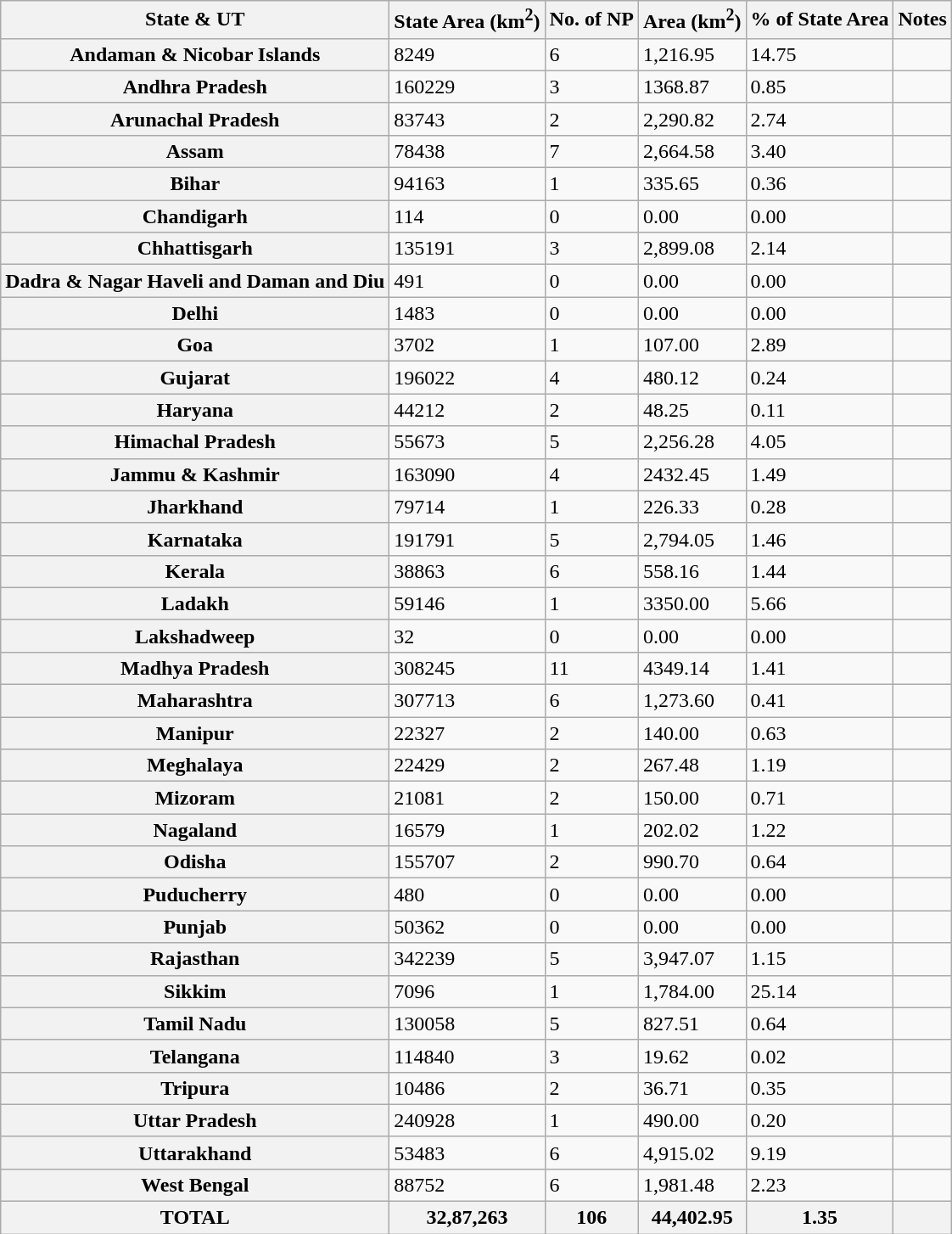<table class="wikitable sortable">
<tr>
<th>State & UT</th>
<th>State Area (km<sup>2</sup>)</th>
<th>No. of NP</th>
<th>Area (km<sup>2</sup>)</th>
<th>% of State Area</th>
<th>Notes</th>
</tr>
<tr>
<th>Andaman & Nicobar Islands</th>
<td>8249</td>
<td>6</td>
<td>1,216.95</td>
<td>14.75</td>
<td></td>
</tr>
<tr>
<th>Andhra Pradesh</th>
<td>160229</td>
<td>3</td>
<td>1368.87</td>
<td>0.85</td>
<td></td>
</tr>
<tr>
<th>Arunachal Pradesh</th>
<td>83743</td>
<td>2</td>
<td>2,290.82</td>
<td>2.74</td>
<td></td>
</tr>
<tr>
<th>Assam</th>
<td>78438</td>
<td>7</td>
<td>2,664.58</td>
<td>3.40</td>
<td></td>
</tr>
<tr>
<th>Bihar</th>
<td>94163</td>
<td>1</td>
<td>335.65</td>
<td>0.36</td>
<td></td>
</tr>
<tr>
<th>Chandigarh</th>
<td>114</td>
<td>0</td>
<td>0.00</td>
<td>0.00</td>
<td></td>
</tr>
<tr>
<th>Chhattisgarh</th>
<td>135191</td>
<td>3</td>
<td>2,899.08</td>
<td>2.14</td>
<td></td>
</tr>
<tr>
<th>Dadra & Nagar Haveli and Daman and Diu</th>
<td>491</td>
<td>0</td>
<td>0.00</td>
<td>0.00</td>
<td></td>
</tr>
<tr>
<th>Delhi</th>
<td>1483</td>
<td>0</td>
<td>0.00</td>
<td>0.00</td>
<td></td>
</tr>
<tr>
<th>Goa</th>
<td>3702</td>
<td>1</td>
<td>107.00</td>
<td>2.89</td>
<td></td>
</tr>
<tr>
<th>Gujarat</th>
<td>196022</td>
<td>4</td>
<td>480.12</td>
<td>0.24</td>
<td></td>
</tr>
<tr>
<th>Haryana</th>
<td>44212</td>
<td>2</td>
<td>48.25</td>
<td>0.11</td>
<td></td>
</tr>
<tr>
<th>Himachal Pradesh</th>
<td>55673</td>
<td>5</td>
<td>2,256.28</td>
<td>4.05</td>
<td></td>
</tr>
<tr>
<th>Jammu & Kashmir</th>
<td>163090</td>
<td>4</td>
<td>2432.45</td>
<td>1.49</td>
<td></td>
</tr>
<tr>
<th>Jharkhand</th>
<td>79714</td>
<td>1</td>
<td>226.33</td>
<td>0.28</td>
<td></td>
</tr>
<tr>
<th>Karnataka</th>
<td>191791</td>
<td>5</td>
<td>2,794.05</td>
<td>1.46</td>
<td></td>
</tr>
<tr>
<th>Kerala</th>
<td>38863</td>
<td>6</td>
<td>558.16</td>
<td>1.44</td>
<td></td>
</tr>
<tr>
<th>Ladakh</th>
<td>59146</td>
<td>1</td>
<td>3350.00</td>
<td>5.66</td>
<td></td>
</tr>
<tr>
<th>Lakshadweep</th>
<td>32</td>
<td>0</td>
<td>0.00</td>
<td>0.00</td>
<td></td>
</tr>
<tr>
<th>Madhya Pradesh</th>
<td>308245</td>
<td>11</td>
<td>4349.14</td>
<td>1.41</td>
<td></td>
</tr>
<tr>
<th>Maharashtra</th>
<td>307713</td>
<td>6</td>
<td>1,273.60</td>
<td>0.41</td>
<td></td>
</tr>
<tr>
<th>Manipur</th>
<td>22327</td>
<td>2</td>
<td>140.00</td>
<td>0.63</td>
<td></td>
</tr>
<tr>
<th>Meghalaya</th>
<td>22429</td>
<td>2</td>
<td>267.48</td>
<td>1.19</td>
<td></td>
</tr>
<tr>
<th>Mizoram</th>
<td>21081</td>
<td>2</td>
<td>150.00</td>
<td>0.71</td>
<td></td>
</tr>
<tr>
<th>Nagaland</th>
<td>16579</td>
<td>1</td>
<td>202.02</td>
<td>1.22</td>
<td></td>
</tr>
<tr>
<th>Odisha</th>
<td>155707</td>
<td>2</td>
<td>990.70</td>
<td>0.64</td>
<td></td>
</tr>
<tr>
<th>Puducherry</th>
<td>480</td>
<td>0</td>
<td>0.00</td>
<td>0.00</td>
<td></td>
</tr>
<tr>
<th>Punjab</th>
<td>50362</td>
<td>0</td>
<td>0.00</td>
<td>0.00</td>
<td></td>
</tr>
<tr>
<th>Rajasthan</th>
<td>342239</td>
<td>5</td>
<td>3,947.07</td>
<td>1.15</td>
<td></td>
</tr>
<tr>
<th>Sikkim</th>
<td>7096</td>
<td>1</td>
<td>1,784.00</td>
<td>25.14</td>
<td></td>
</tr>
<tr>
<th>Tamil Nadu</th>
<td>130058</td>
<td>5</td>
<td>827.51</td>
<td>0.64</td>
<td></td>
</tr>
<tr>
<th>Telangana</th>
<td>114840</td>
<td>3</td>
<td>19.62</td>
<td>0.02</td>
<td></td>
</tr>
<tr>
<th>Tripura</th>
<td>10486</td>
<td>2</td>
<td>36.71</td>
<td>0.35</td>
<td></td>
</tr>
<tr>
<th>Uttar Pradesh</th>
<td>240928</td>
<td>1</td>
<td>490.00</td>
<td>0.20</td>
<td></td>
</tr>
<tr>
<th>Uttarakhand</th>
<td>53483</td>
<td>6</td>
<td>4,915.02</td>
<td>9.19</td>
<td></td>
</tr>
<tr>
<th>West Bengal</th>
<td>88752</td>
<td>6</td>
<td>1,981.48</td>
<td>2.23</td>
<td></td>
</tr>
<tr>
<th><strong>TOTAL</strong></th>
<th><strong>32,87,263</strong></th>
<th><strong>106</strong></th>
<th><strong>44,402.95</strong></th>
<th><strong>1.35</strong></th>
<th></th>
</tr>
</table>
